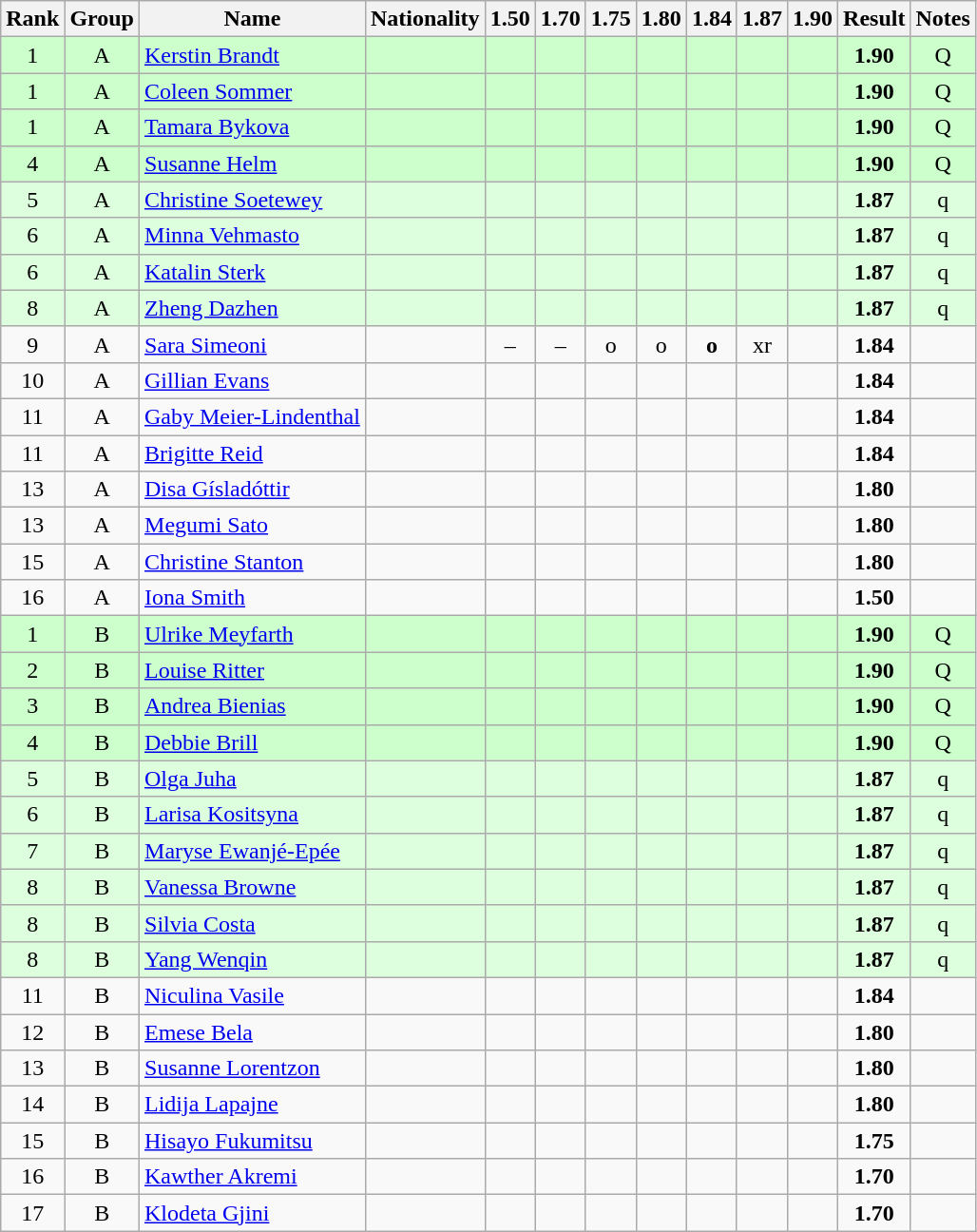<table class="wikitable sortable" style="text-align:center">
<tr>
<th>Rank</th>
<th>Group</th>
<th>Name</th>
<th>Nationality</th>
<th>1.50</th>
<th>1.70</th>
<th>1.75</th>
<th>1.80</th>
<th>1.84</th>
<th>1.87</th>
<th>1.90</th>
<th>Result</th>
<th>Notes</th>
</tr>
<tr bgcolor=ccffcc>
<td>1</td>
<td>A</td>
<td align=left><a href='#'>Kerstin Brandt</a></td>
<td align=left></td>
<td></td>
<td></td>
<td></td>
<td></td>
<td></td>
<td></td>
<td></td>
<td><strong>1.90</strong></td>
<td>Q</td>
</tr>
<tr bgcolor=ccffcc>
<td>1</td>
<td>A</td>
<td align=left><a href='#'>Coleen Sommer</a></td>
<td align=left></td>
<td></td>
<td></td>
<td></td>
<td></td>
<td></td>
<td></td>
<td></td>
<td><strong>1.90</strong></td>
<td>Q</td>
</tr>
<tr bgcolor=ccffcc>
<td>1</td>
<td>A</td>
<td align=left><a href='#'>Tamara Bykova</a></td>
<td align=left></td>
<td></td>
<td></td>
<td></td>
<td></td>
<td></td>
<td></td>
<td></td>
<td><strong>1.90</strong></td>
<td>Q</td>
</tr>
<tr bgcolor=ccffcc>
<td>4</td>
<td>A</td>
<td align=left><a href='#'>Susanne Helm</a></td>
<td align=left></td>
<td></td>
<td></td>
<td></td>
<td></td>
<td></td>
<td></td>
<td></td>
<td><strong>1.90</strong></td>
<td>Q</td>
</tr>
<tr bgcolor=ddffdd>
<td>5</td>
<td>A</td>
<td align=left><a href='#'>Christine Soetewey</a></td>
<td align=left></td>
<td></td>
<td></td>
<td></td>
<td></td>
<td></td>
<td></td>
<td></td>
<td><strong>1.87</strong></td>
<td>q</td>
</tr>
<tr bgcolor=ddffdd>
<td>6</td>
<td>A</td>
<td align=left><a href='#'>Minna Vehmasto</a></td>
<td align=left></td>
<td></td>
<td></td>
<td></td>
<td></td>
<td></td>
<td></td>
<td></td>
<td><strong>1.87</strong></td>
<td>q</td>
</tr>
<tr bgcolor=ddffdd>
<td>6</td>
<td>A</td>
<td align=left><a href='#'>Katalin Sterk</a></td>
<td align=left></td>
<td></td>
<td></td>
<td></td>
<td></td>
<td></td>
<td></td>
<td></td>
<td><strong>1.87</strong></td>
<td>q</td>
</tr>
<tr bgcolor=ddffdd>
<td>8</td>
<td>A</td>
<td align=left><a href='#'>Zheng Dazhen</a></td>
<td align=left></td>
<td></td>
<td></td>
<td></td>
<td></td>
<td></td>
<td></td>
<td></td>
<td><strong>1.87</strong></td>
<td>q</td>
</tr>
<tr>
<td>9</td>
<td>A</td>
<td align=left><a href='#'>Sara Simeoni</a></td>
<td align=left></td>
<td>–</td>
<td>–</td>
<td>o</td>
<td>o</td>
<td><strong>o</strong></td>
<td>xr</td>
<td></td>
<td><strong>1.84</strong></td>
<td></td>
</tr>
<tr>
<td>10</td>
<td>A</td>
<td align=left><a href='#'>Gillian Evans</a></td>
<td align=left></td>
<td></td>
<td></td>
<td></td>
<td></td>
<td></td>
<td></td>
<td></td>
<td><strong>1.84</strong></td>
<td></td>
</tr>
<tr>
<td>11</td>
<td>A</td>
<td align=left><a href='#'>Gaby Meier-Lindenthal</a></td>
<td align=left></td>
<td></td>
<td></td>
<td></td>
<td></td>
<td></td>
<td></td>
<td></td>
<td><strong>1.84</strong></td>
<td></td>
</tr>
<tr>
<td>11</td>
<td>A</td>
<td align=left><a href='#'>Brigitte Reid</a></td>
<td align=left></td>
<td></td>
<td></td>
<td></td>
<td></td>
<td></td>
<td></td>
<td></td>
<td><strong>1.84</strong></td>
<td></td>
</tr>
<tr>
<td>13</td>
<td>A</td>
<td align=left><a href='#'>Disa Gísladóttir</a></td>
<td align=left></td>
<td></td>
<td></td>
<td></td>
<td></td>
<td></td>
<td></td>
<td></td>
<td><strong>1.80</strong></td>
<td></td>
</tr>
<tr>
<td>13</td>
<td>A</td>
<td align=left><a href='#'>Megumi Sato</a></td>
<td align=left></td>
<td></td>
<td></td>
<td></td>
<td></td>
<td></td>
<td></td>
<td></td>
<td><strong>1.80</strong></td>
<td></td>
</tr>
<tr>
<td>15</td>
<td>A</td>
<td align=left><a href='#'>Christine Stanton</a></td>
<td align=left></td>
<td></td>
<td></td>
<td></td>
<td></td>
<td></td>
<td></td>
<td></td>
<td><strong>1.80</strong></td>
<td></td>
</tr>
<tr>
<td>16</td>
<td>A</td>
<td align=left><a href='#'>Iona Smith</a></td>
<td align=left></td>
<td></td>
<td></td>
<td></td>
<td></td>
<td></td>
<td></td>
<td></td>
<td><strong>1.50</strong></td>
<td></td>
</tr>
<tr bgcolor=ccffcc>
<td>1</td>
<td>B</td>
<td align=left><a href='#'>Ulrike Meyfarth</a></td>
<td align=left></td>
<td></td>
<td></td>
<td></td>
<td></td>
<td></td>
<td></td>
<td></td>
<td><strong>1.90</strong></td>
<td>Q</td>
</tr>
<tr bgcolor=ccffcc>
<td>2</td>
<td>B</td>
<td align=left><a href='#'>Louise Ritter</a></td>
<td align=left></td>
<td></td>
<td></td>
<td></td>
<td></td>
<td></td>
<td></td>
<td></td>
<td><strong>1.90</strong></td>
<td>Q</td>
</tr>
<tr bgcolor=ccffcc>
<td>3</td>
<td>B</td>
<td align=left><a href='#'>Andrea Bienias</a></td>
<td align=left></td>
<td></td>
<td></td>
<td></td>
<td></td>
<td></td>
<td></td>
<td></td>
<td><strong>1.90</strong></td>
<td>Q</td>
</tr>
<tr bgcolor=ccffcc>
<td>4</td>
<td>B</td>
<td align=left><a href='#'>Debbie Brill</a></td>
<td align=left></td>
<td></td>
<td></td>
<td></td>
<td></td>
<td></td>
<td></td>
<td></td>
<td><strong>1.90</strong></td>
<td>Q</td>
</tr>
<tr bgcolor=ddffdd>
<td>5</td>
<td>B</td>
<td align=left><a href='#'>Olga Juha</a></td>
<td align=left></td>
<td></td>
<td></td>
<td></td>
<td></td>
<td></td>
<td></td>
<td></td>
<td><strong>1.87</strong></td>
<td>q</td>
</tr>
<tr bgcolor=ddffdd>
<td>6</td>
<td>B</td>
<td align=left><a href='#'>Larisa Kositsyna</a></td>
<td align=left></td>
<td></td>
<td></td>
<td></td>
<td></td>
<td></td>
<td></td>
<td></td>
<td><strong>1.87</strong></td>
<td>q</td>
</tr>
<tr bgcolor=ddffdd>
<td>7</td>
<td>B</td>
<td align=left><a href='#'>Maryse Ewanjé-Epée</a></td>
<td align=left></td>
<td></td>
<td></td>
<td></td>
<td></td>
<td></td>
<td></td>
<td></td>
<td><strong>1.87</strong></td>
<td>q</td>
</tr>
<tr bgcolor=ddffdd>
<td>8</td>
<td>B</td>
<td align=left><a href='#'>Vanessa Browne</a></td>
<td align=left></td>
<td></td>
<td></td>
<td></td>
<td></td>
<td></td>
<td></td>
<td></td>
<td><strong>1.87</strong></td>
<td>q</td>
</tr>
<tr bgcolor=ddffdd>
<td>8</td>
<td>B</td>
<td align=left><a href='#'>Silvia Costa</a></td>
<td align=left></td>
<td></td>
<td></td>
<td></td>
<td></td>
<td></td>
<td></td>
<td></td>
<td><strong>1.87</strong></td>
<td>q</td>
</tr>
<tr bgcolor=ddffdd>
<td>8</td>
<td>B</td>
<td align=left><a href='#'>Yang Wenqin</a></td>
<td align=left></td>
<td></td>
<td></td>
<td></td>
<td></td>
<td></td>
<td></td>
<td></td>
<td><strong>1.87</strong></td>
<td>q</td>
</tr>
<tr>
<td>11</td>
<td>B</td>
<td align=left><a href='#'>Niculina Vasile</a></td>
<td align=left></td>
<td></td>
<td></td>
<td></td>
<td></td>
<td></td>
<td></td>
<td></td>
<td><strong>1.84</strong></td>
<td></td>
</tr>
<tr>
<td>12</td>
<td>B</td>
<td align=left><a href='#'>Emese Bela</a></td>
<td align=left></td>
<td></td>
<td></td>
<td></td>
<td></td>
<td></td>
<td></td>
<td></td>
<td><strong>1.80</strong></td>
<td></td>
</tr>
<tr>
<td>13</td>
<td>B</td>
<td align=left><a href='#'>Susanne Lorentzon</a></td>
<td align=left></td>
<td></td>
<td></td>
<td></td>
<td></td>
<td></td>
<td></td>
<td></td>
<td><strong>1.80</strong></td>
<td></td>
</tr>
<tr>
<td>14</td>
<td>B</td>
<td align=left><a href='#'>Lidija Lapajne</a></td>
<td align=left></td>
<td></td>
<td></td>
<td></td>
<td></td>
<td></td>
<td></td>
<td></td>
<td><strong>1.80</strong></td>
<td></td>
</tr>
<tr>
<td>15</td>
<td>B</td>
<td align=left><a href='#'>Hisayo Fukumitsu</a></td>
<td align=left></td>
<td></td>
<td></td>
<td></td>
<td></td>
<td></td>
<td></td>
<td></td>
<td><strong>1.75</strong></td>
<td></td>
</tr>
<tr>
<td>16</td>
<td>B</td>
<td align=left><a href='#'>Kawther Akremi</a></td>
<td align=left></td>
<td></td>
<td></td>
<td></td>
<td></td>
<td></td>
<td></td>
<td></td>
<td><strong>1.70</strong></td>
<td></td>
</tr>
<tr>
<td>17</td>
<td>B</td>
<td align=left><a href='#'>Klodeta Gjini</a></td>
<td align=left></td>
<td></td>
<td></td>
<td></td>
<td></td>
<td></td>
<td></td>
<td></td>
<td><strong>1.70</strong></td>
<td></td>
</tr>
</table>
